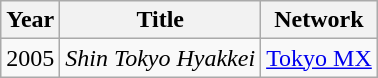<table class="wikitable">
<tr>
<th>Year</th>
<th>Title</th>
<th>Network</th>
</tr>
<tr>
<td>2005</td>
<td><em>Shin Tokyo Hyakkei</em></td>
<td><a href='#'>Tokyo MX</a></td>
</tr>
</table>
